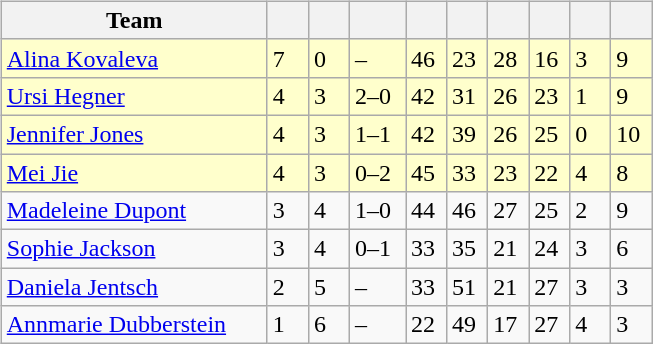<table table>
<tr>
<td valign=top width=10%><br><table class=wikitable>
<tr>
<th width=170>Team</th>
<th width=20></th>
<th width=20></th>
<th width=30></th>
<th width=20></th>
<th width=20></th>
<th width=20></th>
<th width=20></th>
<th width=20></th>
<th width=20></th>
</tr>
<tr bgcolor=#ffffcc>
<td> <a href='#'>Alina Kovaleva</a></td>
<td>7</td>
<td>0</td>
<td>–</td>
<td>46</td>
<td>23</td>
<td>28</td>
<td>16</td>
<td>3</td>
<td>9</td>
</tr>
<tr bgcolor=#ffffcc>
<td> <a href='#'>Ursi Hegner</a></td>
<td>4</td>
<td>3</td>
<td>2–0</td>
<td>42</td>
<td>31</td>
<td>26</td>
<td>23</td>
<td>1</td>
<td>9</td>
</tr>
<tr bgcolor=#ffffcc>
<td> <a href='#'>Jennifer Jones</a></td>
<td>4</td>
<td>3</td>
<td>1–1</td>
<td>42</td>
<td>39</td>
<td>26</td>
<td>25</td>
<td>0</td>
<td>10</td>
</tr>
<tr bgcolor=#ffffcc>
<td> <a href='#'>Mei Jie</a></td>
<td>4</td>
<td>3</td>
<td>0–2</td>
<td>45</td>
<td>33</td>
<td>23</td>
<td>22</td>
<td>4</td>
<td>8</td>
</tr>
<tr>
<td> <a href='#'>Madeleine Dupont</a></td>
<td>3</td>
<td>4</td>
<td>1–0</td>
<td>44</td>
<td>46</td>
<td>27</td>
<td>25</td>
<td>2</td>
<td>9</td>
</tr>
<tr>
<td> <a href='#'>Sophie Jackson</a></td>
<td>3</td>
<td>4</td>
<td>0–1</td>
<td>33</td>
<td>35</td>
<td>21</td>
<td>24</td>
<td>3</td>
<td>6</td>
</tr>
<tr>
<td> <a href='#'>Daniela Jentsch</a></td>
<td>2</td>
<td>5</td>
<td>–</td>
<td>33</td>
<td>51</td>
<td>21</td>
<td>27</td>
<td>3</td>
<td>3</td>
</tr>
<tr>
<td> <a href='#'>Annmarie Dubberstein</a></td>
<td>1</td>
<td>6</td>
<td>–</td>
<td>22</td>
<td>49</td>
<td>17</td>
<td>27</td>
<td>4</td>
<td>3</td>
</tr>
</table>
</td>
</tr>
</table>
